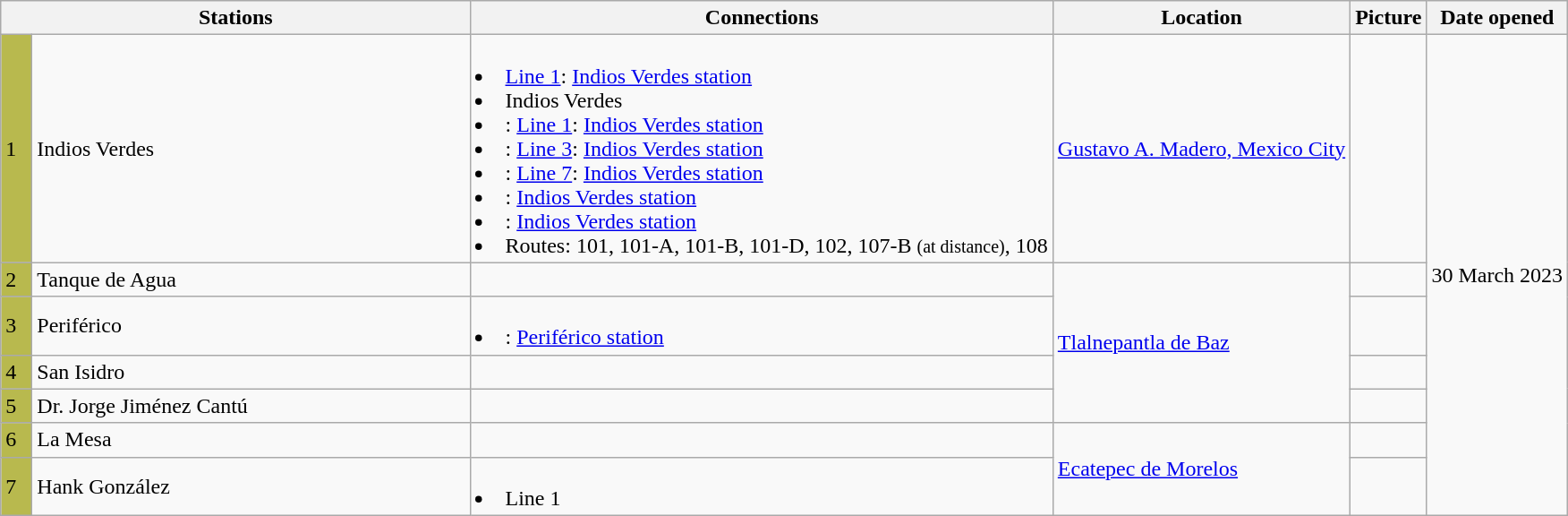<table class="wikitable">
<tr>
<th colspan="2" align="center" width="30%">Stations</th>
<th>Connections</th>
<th>Location</th>
<th>Picture</th>
<th>Date opened</th>
</tr>
<tr>
<td width="2%" bgcolor="b8b94e">1</td>
<td> Indios Verdes</td>
<td><br><li> <a href='#'>Line 1</a>: <a href='#'>Indios Verdes station</a></li>
<li> Indios Verdes</li>
<li> : <a href='#'>Line 1</a>: <a href='#'>Indios Verdes station</a></li>
<li> : <a href='#'>Line 3</a>: <a href='#'>Indios Verdes station</a></li>
<li> : <a href='#'>Line 7</a>: <a href='#'>Indios Verdes station</a></li>
<li> : <a href='#'>Indios Verdes station</a></li>
<li> : <a href='#'>Indios Verdes station</a></li>
<li> Routes: 101, 101-A, 101-B, 101-D, 102, 107-B <small>(at distance)</small>, 108</td>
<td><a href='#'>Gustavo A. Madero, Mexico City</a></td>
<td></td>
<td rowspan=7>30 March 2023</td>
</tr>
<tr>
<td width="2%" bgcolor="b8b94e">2</td>
<td> Tanque de Agua</td>
<td></td>
<td rowspan=4><a href='#'>Tlalnepantla de Baz</a></td>
<td></td>
</tr>
<tr>
<td width="2%" bgcolor="b8b94e">3</td>
<td> Periférico</td>
<td><br><li> : <a href='#'>Periférico station</a></td>
<td></td>
</tr>
<tr>
<td width="2%" bgcolor="b8b94e">4</td>
<td> San Isidro</td>
<td></td>
<td></td>
</tr>
<tr>
<td width="2%" bgcolor="b8b94e">5</td>
<td> Dr. Jorge Jiménez Cantú</td>
<td></td>
<td></td>
</tr>
<tr>
<td width="2%" bgcolor="b8b94e">6</td>
<td> La Mesa</td>
<td></td>
<td rowspan=2><a href='#'>Ecatepec de Morelos</a></td>
<td></td>
</tr>
<tr>
<td width="2%" bgcolor="b8b94e">7</td>
<td> Hank González</td>
<td><br><li>  Line 1</td>
<td></td>
</tr>
</table>
